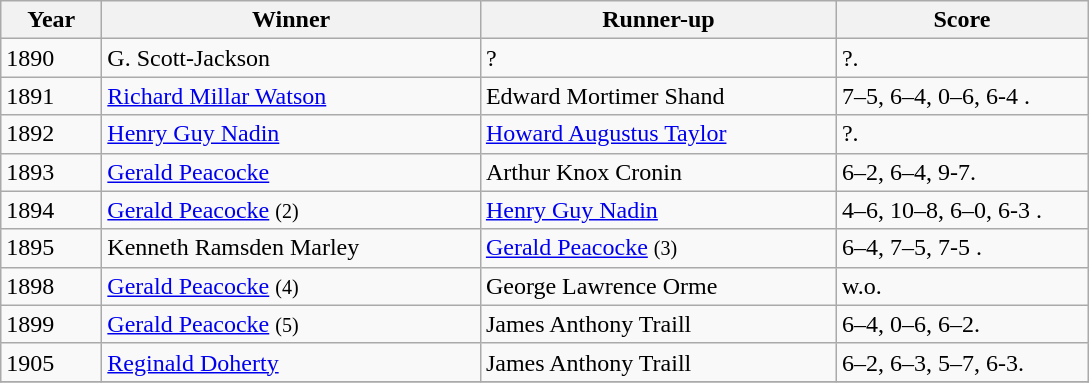<table class="wikitable">
<tr>
<th style="width:60px;">Year</th>
<th style="width:245px;">Winner</th>
<th style="width:230px;">Runner-up</th>
<th style="width:160px;">Score</th>
</tr>
<tr>
<td>1890</td>
<td> G. Scott-Jackson</td>
<td>?</td>
<td>?.</td>
</tr>
<tr>
<td>1891</td>
<td> <a href='#'>Richard Millar Watson</a></td>
<td> Edward Mortimer Shand</td>
<td>7–5, 6–4, 0–6, 6-4 .</td>
</tr>
<tr>
<td>1892</td>
<td> <a href='#'>Henry Guy Nadin</a></td>
<td> <a href='#'>Howard Augustus Taylor</a></td>
<td>?.</td>
</tr>
<tr>
<td>1893</td>
<td> <a href='#'>Gerald Peacocke</a></td>
<td> Arthur Knox Cronin</td>
<td>6–2, 6–4, 9-7.</td>
</tr>
<tr>
<td>1894</td>
<td> <a href='#'>Gerald Peacocke</a> <small>(2)</small></td>
<td> <a href='#'>Henry Guy Nadin</a></td>
<td>4–6, 10–8, 6–0, 6-3 .</td>
</tr>
<tr>
<td>1895</td>
<td> Kenneth Ramsden Marley</td>
<td> <a href='#'>Gerald Peacocke</a> <small>(3)</small></td>
<td>6–4, 7–5, 7-5 .</td>
</tr>
<tr>
<td>1898</td>
<td> <a href='#'>Gerald Peacocke</a> <small>(4)</small></td>
<td> George Lawrence Orme</td>
<td>w.o.</td>
</tr>
<tr>
<td>1899</td>
<td> <a href='#'>Gerald Peacocke</a> <small>(5)</small></td>
<td> James Anthony Traill</td>
<td>6–4, 0–6, 6–2.</td>
</tr>
<tr>
<td>1905</td>
<td> <a href='#'>Reginald Doherty</a></td>
<td> James Anthony Traill</td>
<td>6–2, 6–3, 5–7, 6-3.</td>
</tr>
<tr>
</tr>
</table>
